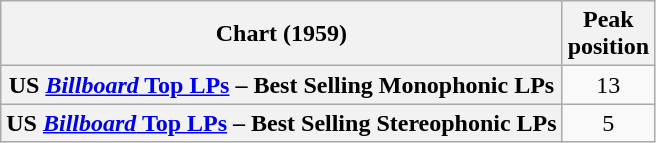<table class="wikitable plainrowheaders" style="text-align:center">
<tr>
<th scope="col">Chart (1959)</th>
<th scope="col">Peak<br>position</th>
</tr>
<tr>
<th scope="row" align="left">US <a href='#'><em>Billboard</em> Top LPs</a> – Best Selling Monophonic LPs</th>
<td>13</td>
</tr>
<tr>
<th scope="row" align="left">US <a href='#'><em>Billboard</em> Top LPs</a> – Best Selling Stereophonic LPs</th>
<td>5</td>
</tr>
</table>
